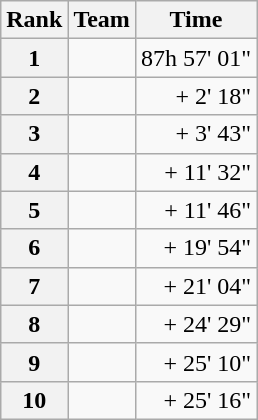<table class="wikitable">
<tr>
<th scope="col">Rank</th>
<th scope="col">Team</th>
<th scope="col">Time</th>
</tr>
<tr>
<th scope="row">1</th>
<td> </td>
<td align="right">87h 57' 01"</td>
</tr>
<tr>
<th scope="row">2</th>
<td> </td>
<td align="right">+ 2' 18"</td>
</tr>
<tr>
<th scope="row">3</th>
<td> </td>
<td align="right">+ 3' 43"</td>
</tr>
<tr>
<th scope="row">4</th>
<td> </td>
<td align="right">+ 11' 32"</td>
</tr>
<tr>
<th scope="row">5</th>
<td> </td>
<td align="right">+ 11' 46"</td>
</tr>
<tr>
<th scope="row">6</th>
<td> </td>
<td align="right">+ 19' 54"</td>
</tr>
<tr>
<th scope="row">7</th>
<td> </td>
<td align="right">+ 21' 04"</td>
</tr>
<tr>
<th scope="row">8</th>
<td> </td>
<td align="right">+ 24' 29"</td>
</tr>
<tr>
<th scope="row">9</th>
<td> </td>
<td align="right">+ 25' 10"</td>
</tr>
<tr>
<th scope="row">10</th>
<td> </td>
<td align="right">+ 25' 16"</td>
</tr>
</table>
